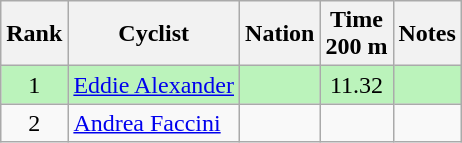<table class="wikitable sortable" style="text-align:center">
<tr>
<th>Rank</th>
<th>Cyclist</th>
<th>Nation</th>
<th>Time<br>200 m</th>
<th>Notes</th>
</tr>
<tr bgcolor=bbf3bb>
<td>1</td>
<td align=left><a href='#'>Eddie Alexander</a></td>
<td align=left></td>
<td>11.32</td>
<td></td>
</tr>
<tr>
<td>2</td>
<td align=left><a href='#'>Andrea Faccini</a></td>
<td align=left></td>
<td></td>
<td></td>
</tr>
</table>
